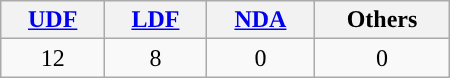<table class="wikitable" style="text-align:center; width:300px; height:50px">
<tr>
<th><a href='#'>UDF</a></th>
<th><a href='#'>LDF</a></th>
<th><a href='#'>NDA</a></th>
<th>Others</th>
</tr>
<tr>
<td style="background:">12</td>
<td style="background:">8</td>
<td style="background:">0</td>
<td style= width:30%>0</td>
</tr>
</table>
